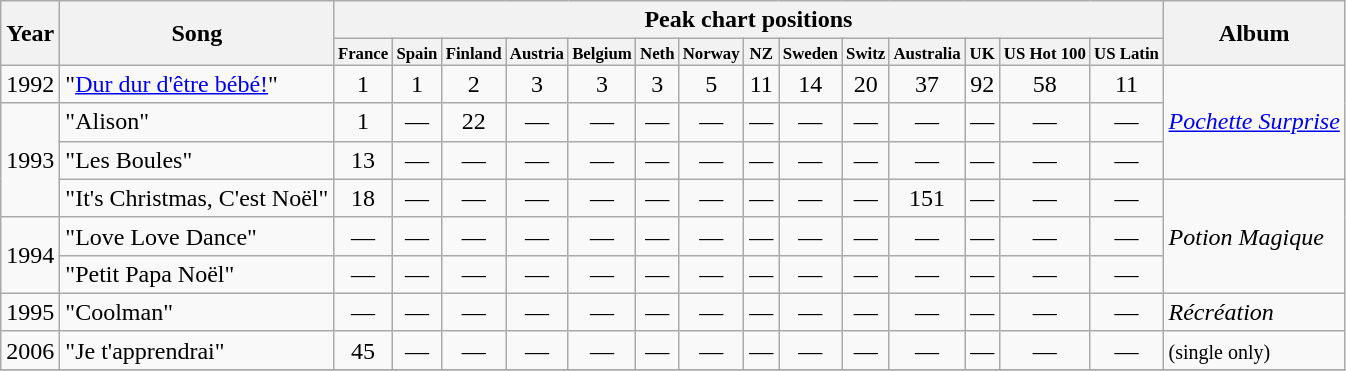<table class="wikitable">
<tr>
<th scope="col" rowspan="2">Year</th>
<th scope="col" rowspan="2">Song</th>
<th scope="col" colspan="14">Peak chart positions</th>
<th scope="col" rowspan="2">Album</th>
</tr>
<tr>
<th scope="col" style="font-size:70%;">France</th>
<th scope="col" style="font-size:70%;">Spain</th>
<th scope="col" style="font-size:70%;">Finland</th>
<th scope="col" style="font-size:70%;">Austria</th>
<th scope="col" style="font-size:70%;">Belgium</th>
<th scope="col" style="font-size:70%;">Neth</th>
<th scope="col" style="font-size:70%;">Norway</th>
<th scope="col" style="font-size:70%;">NZ</th>
<th scope="col" style="font-size:70%;">Sweden</th>
<th scope="col" style="font-size:70%;">Switz</th>
<th scope="col" style="font-size:70%;">Australia<br></th>
<th scope="col" style="font-size:70%;">UK</th>
<th scope="col" style="font-size:70%;">US Hot 100</th>
<th scope="col" style="font-size:70%;">US Latin</th>
</tr>
<tr>
<td>1992</td>
<td>"<a href='#'>Dur dur d'être bébé!</a>"</td>
<td style="text-align:center;">1</td>
<td style="text-align:center;">1</td>
<td style="text-align:center;">2</td>
<td style="text-align:center;">3</td>
<td style="text-align:center;">3</td>
<td style="text-align:center;">3</td>
<td style="text-align:center;">5</td>
<td style="text-align:center;">11</td>
<td style="text-align:center;">14</td>
<td style="text-align:center;">20</td>
<td style="text-align:center;">37</td>
<td style="text-align:center;">92</td>
<td style="text-align:center;">58</td>
<td style="text-align:center;">11</td>
<td rowspan="3"><em><a href='#'>Pochette Surprise</a></em></td>
</tr>
<tr>
<td rowspan="3">1993</td>
<td>"Alison"</td>
<td style="text-align:center;">1</td>
<td style="text-align:center;">—</td>
<td style="text-align:center;">22</td>
<td style="text-align:center;">—</td>
<td style="text-align:center;">—</td>
<td style="text-align:center;">—</td>
<td style="text-align:center;">—</td>
<td style="text-align:center;">—</td>
<td style="text-align:center;">—</td>
<td style="text-align:center;">—</td>
<td style="text-align:center;">—</td>
<td style="text-align:center;">—</td>
<td style="text-align:center;">—</td>
<td style="text-align:center;">—</td>
</tr>
<tr>
<td>"Les Boules"</td>
<td style="text-align:center;">13</td>
<td style="text-align:center;">—</td>
<td style="text-align:center;">—</td>
<td style="text-align:center;">—</td>
<td style="text-align:center;">—</td>
<td style="text-align:center;">—</td>
<td style="text-align:center;">—</td>
<td style="text-align:center;">—</td>
<td style="text-align:center;">—</td>
<td style="text-align:center;">—</td>
<td style="text-align:center;">—</td>
<td style="text-align:center;">—</td>
<td style="text-align:center;">—</td>
<td style="text-align:center;">—</td>
</tr>
<tr>
<td>"It's Christmas, C'est Noël"</td>
<td style="text-align:center;">18</td>
<td style="text-align:center;">—</td>
<td style="text-align:center;">—</td>
<td style="text-align:center;">—</td>
<td style="text-align:center;">—</td>
<td style="text-align:center;">—</td>
<td style="text-align:center;">—</td>
<td style="text-align:center;">—</td>
<td style="text-align:center;">—</td>
<td style="text-align:center;">—</td>
<td style="text-align:center;">151</td>
<td style="text-align:center;">—</td>
<td style="text-align:center;">—</td>
<td style="text-align:center;">—</td>
<td rowspan="3"><em>Potion Magique</em></td>
</tr>
<tr>
<td rowspan="2">1994</td>
<td>"Love Love Dance"</td>
<td style="text-align:center;">—</td>
<td style="text-align:center;">—</td>
<td style="text-align:center;">—</td>
<td style="text-align:center;">—</td>
<td style="text-align:center;">—</td>
<td style="text-align:center;">—</td>
<td style="text-align:center;">—</td>
<td style="text-align:center;">—</td>
<td style="text-align:center;">—</td>
<td style="text-align:center;">—</td>
<td style="text-align:center;">—</td>
<td style="text-align:center;">—</td>
<td style="text-align:center;">—</td>
<td style="text-align:center;">—</td>
</tr>
<tr>
<td>"Petit Papa Noël"</td>
<td style="text-align:center;">—</td>
<td style="text-align:center;">—</td>
<td style="text-align:center;">—</td>
<td style="text-align:center;">—</td>
<td style="text-align:center;">—</td>
<td style="text-align:center;">—</td>
<td style="text-align:center;">—</td>
<td style="text-align:center;">—</td>
<td style="text-align:center;">—</td>
<td style="text-align:center;">—</td>
<td style="text-align:center;">—</td>
<td style="text-align:center;">—</td>
<td style="text-align:center;">—</td>
<td style="text-align:center;">—</td>
</tr>
<tr>
<td>1995</td>
<td>"Coolman"</td>
<td style="text-align:center;">—</td>
<td style="text-align:center;">—</td>
<td style="text-align:center;">—</td>
<td style="text-align:center;">—</td>
<td style="text-align:center;">—</td>
<td style="text-align:center;">—</td>
<td style="text-align:center;">—</td>
<td style="text-align:center;">—</td>
<td style="text-align:center;">—</td>
<td style="text-align:center;">—</td>
<td style="text-align:center;">—</td>
<td style="text-align:center;">—</td>
<td style="text-align:center;">—</td>
<td style="text-align:center;">—</td>
<td><em>Récréation</em></td>
</tr>
<tr>
<td>2006</td>
<td>"Je t'apprendrai"</td>
<td style="text-align:center;">45</td>
<td style="text-align:center;">—</td>
<td style="text-align:center;">—</td>
<td style="text-align:center;">—</td>
<td style="text-align:center;">—</td>
<td style="text-align:center;">—</td>
<td style="text-align:center;">—</td>
<td style="text-align:center;">—</td>
<td style="text-align:center;">—</td>
<td style="text-align:center;">—</td>
<td style="text-align:center;">—</td>
<td style="text-align:center;">—</td>
<td style="text-align:center;">—</td>
<td style="text-align:center;">—</td>
<td><small>(single only)</small></td>
</tr>
<tr>
</tr>
</table>
